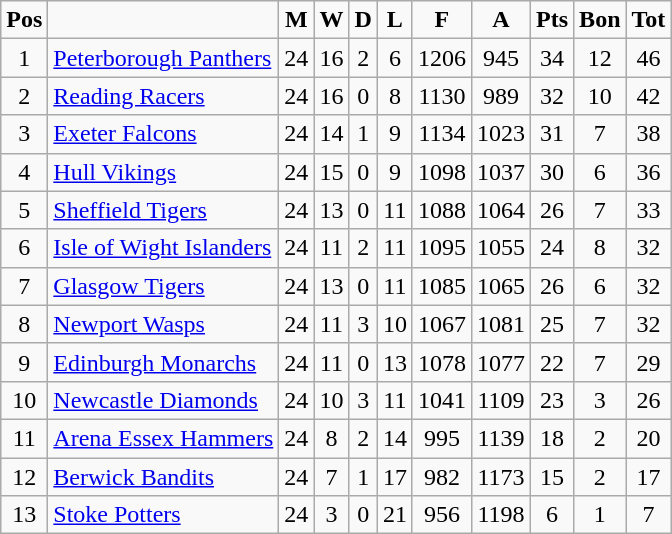<table class="wikitable">
<tr align="center">
<td><strong>Pos</strong></td>
<td></td>
<td><strong>M</strong></td>
<td><strong>W</strong></td>
<td><strong>D</strong></td>
<td><strong>L</strong></td>
<td><strong>F</strong></td>
<td><strong>A</strong></td>
<td><strong>Pts</strong></td>
<td><strong>Bon</strong></td>
<td><strong>Tot</strong></td>
</tr>
<tr align="center">
<td>1</td>
<td align="left"><a href='#'>Peterborough Panthers</a></td>
<td>24</td>
<td>16</td>
<td>2</td>
<td>6</td>
<td>1206</td>
<td>945</td>
<td>34</td>
<td>12</td>
<td>46</td>
</tr>
<tr align="center">
<td>2</td>
<td align="left"><a href='#'>Reading Racers</a></td>
<td>24</td>
<td>16</td>
<td>0</td>
<td>8</td>
<td>1130</td>
<td>989</td>
<td>32</td>
<td>10</td>
<td>42</td>
</tr>
<tr align="center">
<td>3</td>
<td align="left"><a href='#'>Exeter Falcons</a></td>
<td>24</td>
<td>14</td>
<td>1</td>
<td>9</td>
<td>1134</td>
<td>1023</td>
<td>31</td>
<td>7</td>
<td>38</td>
</tr>
<tr align="center">
<td>4</td>
<td align="left"><a href='#'>Hull Vikings</a></td>
<td>24</td>
<td>15</td>
<td>0</td>
<td>9</td>
<td>1098</td>
<td>1037</td>
<td>30</td>
<td>6</td>
<td>36</td>
</tr>
<tr align="center">
<td>5</td>
<td align="left"><a href='#'>Sheffield Tigers</a></td>
<td>24</td>
<td>13</td>
<td>0</td>
<td>11</td>
<td>1088</td>
<td>1064</td>
<td>26</td>
<td>7</td>
<td>33</td>
</tr>
<tr align="center">
<td>6</td>
<td align="left"><a href='#'>Isle of Wight Islanders</a></td>
<td>24</td>
<td>11</td>
<td>2</td>
<td>11</td>
<td>1095</td>
<td>1055</td>
<td>24</td>
<td>8</td>
<td>32</td>
</tr>
<tr align="center">
<td>7</td>
<td align="left"><a href='#'>Glasgow Tigers</a></td>
<td>24</td>
<td>13</td>
<td>0</td>
<td>11</td>
<td>1085</td>
<td>1065</td>
<td>26</td>
<td>6</td>
<td>32</td>
</tr>
<tr align="center">
<td>8</td>
<td align="left"><a href='#'>Newport Wasps</a></td>
<td>24</td>
<td>11</td>
<td>3</td>
<td>10</td>
<td>1067</td>
<td>1081</td>
<td>25</td>
<td>7</td>
<td>32</td>
</tr>
<tr align="center">
<td>9</td>
<td align="left"><a href='#'>Edinburgh Monarchs</a></td>
<td>24</td>
<td>11</td>
<td>0</td>
<td>13</td>
<td>1078</td>
<td>1077</td>
<td>22</td>
<td>7</td>
<td>29</td>
</tr>
<tr align="center">
<td>10</td>
<td align="left"><a href='#'>Newcastle Diamonds</a></td>
<td>24</td>
<td>10</td>
<td>3</td>
<td>11</td>
<td>1041</td>
<td>1109</td>
<td>23</td>
<td>3</td>
<td>26</td>
</tr>
<tr align="center">
<td>11</td>
<td align="left"><a href='#'>Arena Essex Hammers</a></td>
<td>24</td>
<td>8</td>
<td>2</td>
<td>14</td>
<td>995</td>
<td>1139</td>
<td>18</td>
<td>2</td>
<td>20</td>
</tr>
<tr align="center">
<td>12</td>
<td align="left"><a href='#'>Berwick Bandits</a></td>
<td>24</td>
<td>7</td>
<td>1</td>
<td>17</td>
<td>982</td>
<td>1173</td>
<td>15</td>
<td>2</td>
<td>17</td>
</tr>
<tr align="center">
<td>13</td>
<td align="left"><a href='#'>Stoke Potters</a></td>
<td>24</td>
<td>3</td>
<td>0</td>
<td>21</td>
<td>956</td>
<td>1198</td>
<td>6</td>
<td>1</td>
<td>7</td>
</tr>
</table>
